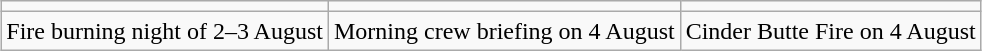<table class="wikitable" border="1" style="margin: 1em auto 1em auto">
<tr>
<td> </td>
<td> </td>
<td> </td>
</tr>
<tr align=center>
<td> Fire burning night of 2–3 August</td>
<td> Morning crew briefing on 4 August</td>
<td> Cinder Butte Fire on 4 August</td>
</tr>
</table>
